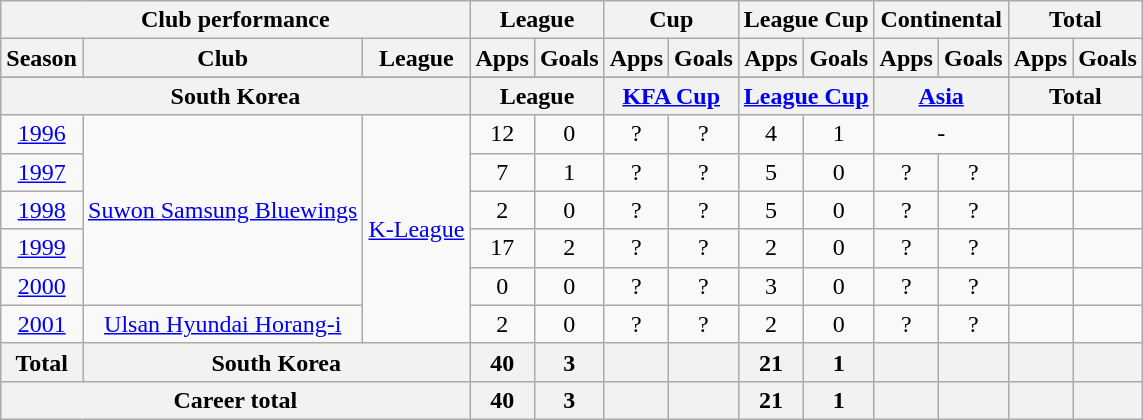<table class="wikitable" style="text-align:center">
<tr>
<th colspan=3>Club performance</th>
<th colspan=2>League</th>
<th colspan=2>Cup</th>
<th colspan=2>League Cup</th>
<th colspan=2>Continental</th>
<th colspan=2>Total</th>
</tr>
<tr>
<th>Season</th>
<th>Club</th>
<th>League</th>
<th>Apps</th>
<th>Goals</th>
<th>Apps</th>
<th>Goals</th>
<th>Apps</th>
<th>Goals</th>
<th>Apps</th>
<th>Goals</th>
<th>Apps</th>
<th>Goals</th>
</tr>
<tr>
</tr>
<tr>
<th colspan=3>South Korea</th>
<th colspan=2>League</th>
<th colspan=2><a href='#'>KFA Cup</a></th>
<th colspan=2><a href='#'>League Cup</a></th>
<th colspan=2><a href='#'>Asia</a></th>
<th colspan=2>Total</th>
</tr>
<tr>
<td><a href='#'>1996</a></td>
<td rowspan=5><a href='#'>Suwon Samsung Bluewings</a></td>
<td rowspan=6><a href='#'>K-League</a></td>
<td>12</td>
<td>0</td>
<td>?</td>
<td>?</td>
<td>4</td>
<td>1</td>
<td colspan=2>-</td>
<td></td>
<td></td>
</tr>
<tr>
<td><a href='#'>1997</a></td>
<td>7</td>
<td>1</td>
<td>?</td>
<td>?</td>
<td>5</td>
<td>0</td>
<td>?</td>
<td>?</td>
<td></td>
<td></td>
</tr>
<tr>
<td><a href='#'>1998</a></td>
<td>2</td>
<td>0</td>
<td>?</td>
<td>?</td>
<td>5</td>
<td>0</td>
<td>?</td>
<td>?</td>
<td></td>
<td></td>
</tr>
<tr>
<td><a href='#'>1999</a></td>
<td>17</td>
<td>2</td>
<td>?</td>
<td>?</td>
<td>2</td>
<td>0</td>
<td>?</td>
<td>?</td>
<td></td>
<td></td>
</tr>
<tr>
<td><a href='#'>2000</a></td>
<td>0</td>
<td>0</td>
<td>?</td>
<td>?</td>
<td>3</td>
<td>0</td>
<td>?</td>
<td>?</td>
<td></td>
<td></td>
</tr>
<tr>
<td><a href='#'>2001</a></td>
<td><a href='#'>Ulsan Hyundai Horang-i</a></td>
<td>2</td>
<td>0</td>
<td>?</td>
<td>?</td>
<td>2</td>
<td>0</td>
<td>?</td>
<td>?</td>
<td></td>
<td></td>
</tr>
<tr>
<th rowspan=1>Total</th>
<th colspan=2>South Korea</th>
<th>40</th>
<th>3</th>
<th></th>
<th></th>
<th>21</th>
<th>1</th>
<th></th>
<th></th>
<th></th>
<th></th>
</tr>
<tr>
<th colspan=3>Career total</th>
<th>40</th>
<th>3</th>
<th></th>
<th></th>
<th>21</th>
<th>1</th>
<th></th>
<th></th>
<th></th>
<th></th>
</tr>
</table>
